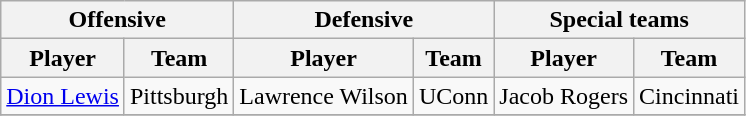<table class="wikitable" border="1">
<tr>
<th colspan="2">Offensive</th>
<th colspan="2">Defensive</th>
<th colspan="2">Special teams</th>
</tr>
<tr>
<th>Player</th>
<th>Team</th>
<th>Player</th>
<th>Team</th>
<th>Player</th>
<th>Team</th>
</tr>
<tr>
<td><a href='#'>Dion Lewis</a></td>
<td>Pittsburgh</td>
<td>Lawrence Wilson</td>
<td>UConn</td>
<td>Jacob Rogers</td>
<td>Cincinnati</td>
</tr>
<tr>
</tr>
</table>
